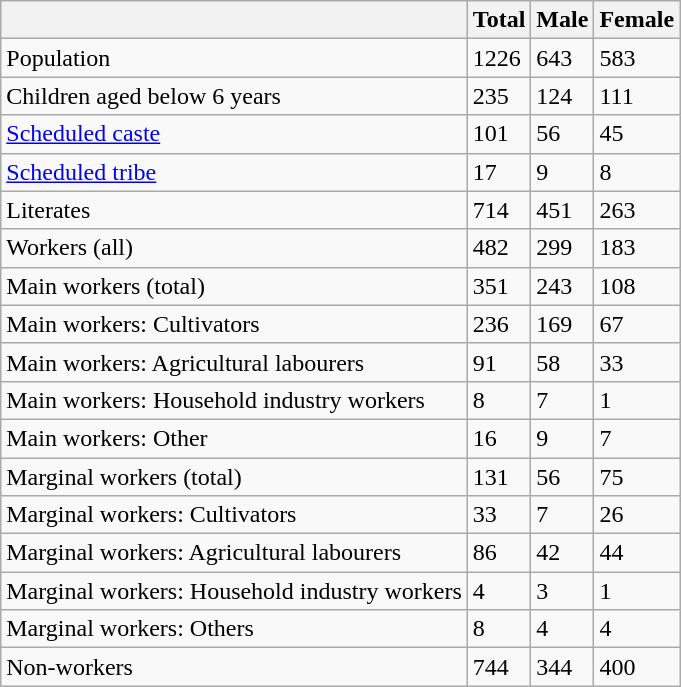<table class="wikitable sortable">
<tr>
<th></th>
<th>Total</th>
<th>Male</th>
<th>Female</th>
</tr>
<tr>
<td>Population</td>
<td>1226</td>
<td>643</td>
<td>583</td>
</tr>
<tr>
<td>Children aged below 6 years</td>
<td>235</td>
<td>124</td>
<td>111</td>
</tr>
<tr>
<td><a href='#'>Scheduled caste</a></td>
<td>101</td>
<td>56</td>
<td>45</td>
</tr>
<tr>
<td><a href='#'>Scheduled tribe</a></td>
<td>17</td>
<td>9</td>
<td>8</td>
</tr>
<tr>
<td>Literates</td>
<td>714</td>
<td>451</td>
<td>263</td>
</tr>
<tr>
<td>Workers (all)</td>
<td>482</td>
<td>299</td>
<td>183</td>
</tr>
<tr>
<td>Main workers (total)</td>
<td>351</td>
<td>243</td>
<td>108</td>
</tr>
<tr>
<td>Main workers: Cultivators</td>
<td>236</td>
<td>169</td>
<td>67</td>
</tr>
<tr>
<td>Main workers: Agricultural labourers</td>
<td>91</td>
<td>58</td>
<td>33</td>
</tr>
<tr>
<td>Main workers: Household industry workers</td>
<td>8</td>
<td>7</td>
<td>1</td>
</tr>
<tr>
<td>Main workers: Other</td>
<td>16</td>
<td>9</td>
<td>7</td>
</tr>
<tr>
<td>Marginal workers (total)</td>
<td>131</td>
<td>56</td>
<td>75</td>
</tr>
<tr>
<td>Marginal workers: Cultivators</td>
<td>33</td>
<td>7</td>
<td>26</td>
</tr>
<tr>
<td>Marginal workers: Agricultural labourers</td>
<td>86</td>
<td>42</td>
<td>44</td>
</tr>
<tr>
<td>Marginal workers: Household industry workers</td>
<td>4</td>
<td>3</td>
<td>1</td>
</tr>
<tr>
<td>Marginal workers: Others</td>
<td>8</td>
<td>4</td>
<td>4</td>
</tr>
<tr>
<td>Non-workers</td>
<td>744</td>
<td>344</td>
<td>400</td>
</tr>
</table>
